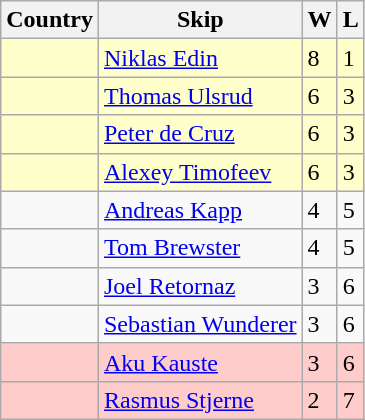<table class=wikitable>
<tr>
<th>Country</th>
<th>Skip</th>
<th>W</th>
<th>L</th>
</tr>
<tr style="background:#ffffcc">
<td></td>
<td><a href='#'>Niklas Edin</a></td>
<td>8</td>
<td>1</td>
</tr>
<tr style="background:#ffffcc">
<td></td>
<td><a href='#'>Thomas Ulsrud</a></td>
<td>6</td>
<td>3</td>
</tr>
<tr style="background:#ffffcc">
<td></td>
<td><a href='#'>Peter de Cruz</a></td>
<td>6</td>
<td>3</td>
</tr>
<tr style="background:#ffffcc">
<td></td>
<td><a href='#'>Alexey Timofeev</a></td>
<td>6</td>
<td>3</td>
</tr>
<tr>
<td></td>
<td><a href='#'>Andreas Kapp</a></td>
<td>4</td>
<td>5</td>
</tr>
<tr>
<td></td>
<td><a href='#'>Tom Brewster</a></td>
<td>4</td>
<td>5</td>
</tr>
<tr>
<td></td>
<td><a href='#'>Joel Retornaz</a></td>
<td>3</td>
<td>6</td>
</tr>
<tr>
<td></td>
<td><a href='#'>Sebastian Wunderer</a></td>
<td>3</td>
<td>6</td>
</tr>
<tr style="background:#ffcccc">
<td></td>
<td><a href='#'>Aku Kauste</a></td>
<td>3</td>
<td>6</td>
</tr>
<tr style="background:#ffcccc">
<td></td>
<td><a href='#'>Rasmus Stjerne</a></td>
<td>2</td>
<td>7</td>
</tr>
</table>
